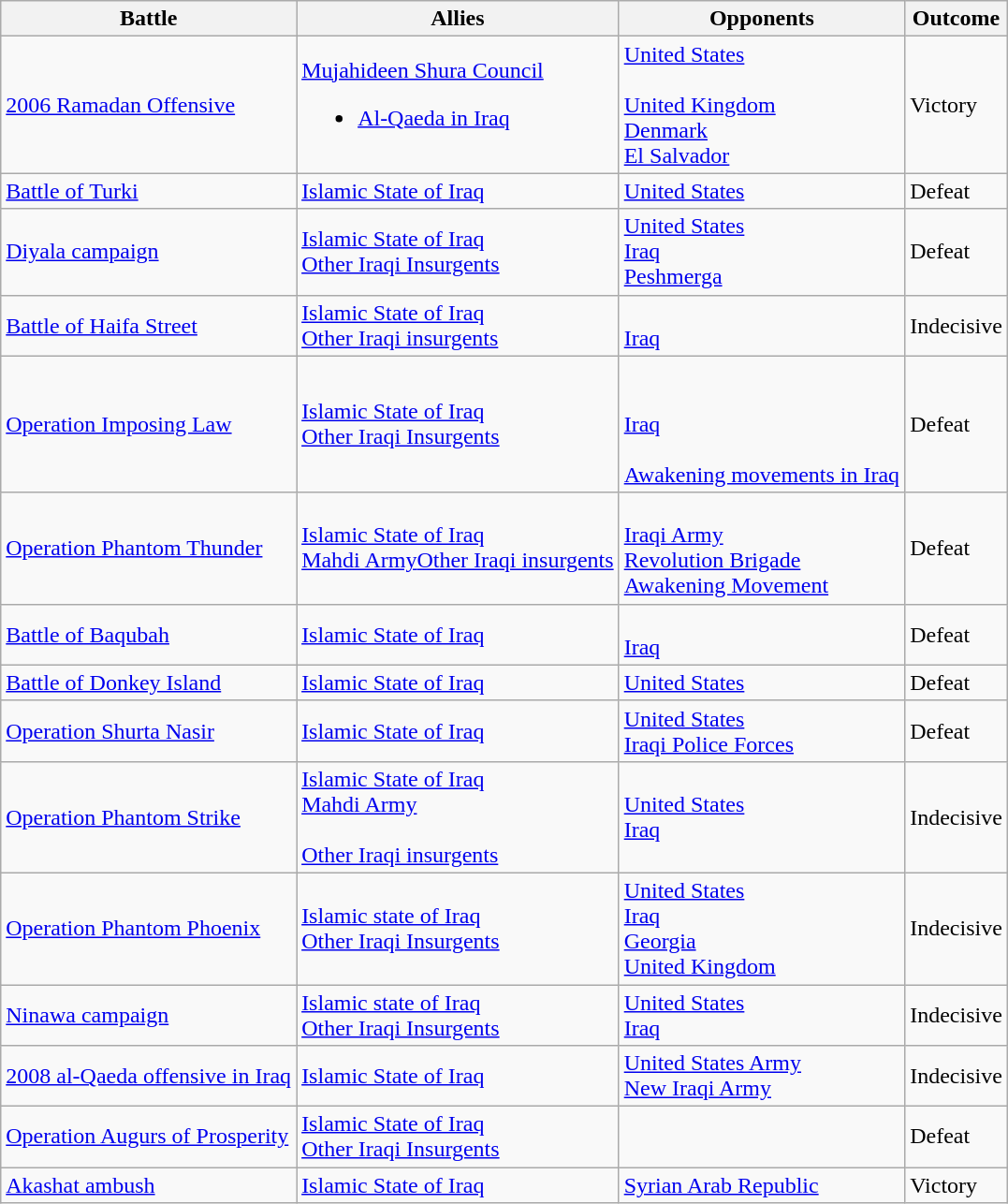<table class="wikitable sortable">
<tr>
<th>Battle</th>
<th>Allies</th>
<th>Opponents</th>
<th>Outcome</th>
</tr>
<tr>
<td><a href='#'>2006 Ramadan Offensive</a></td>
<td><a href='#'>Mujahideen Shura Council</a><br><ul><li> <a href='#'>Al-Qaeda in Iraq</a></li></ul></td>
<td> <a href='#'>United States</a> <br>  <br>  <a href='#'>United Kingdom</a> <br>  <a href='#'>Denmark</a> <br>  <a href='#'>El Salvador</a></td>
<td>Victory</td>
</tr>
<tr>
<td><a href='#'>Battle of Turki</a></td>
<td> <a href='#'>Islamic State of Iraq</a></td>
<td> <a href='#'>United States</a></td>
<td>Defeat</td>
</tr>
<tr>
<td><a href='#'>Diyala campaign</a></td>
<td> <a href='#'>Islamic State of Iraq</a><br><a href='#'>Other Iraqi Insurgents</a></td>
<td> <a href='#'>United States</a> <br>   <a href='#'>Iraq</a> <br>  <a href='#'>Peshmerga</a></td>
<td>Defeat</td>
</tr>
<tr>
<td><a href='#'>Battle of Haifa Street</a></td>
<td>  <a href='#'>Islamic State of Iraq</a><br><a href='#'>Other Iraqi insurgents</a></td>
<td><br> <a href='#'>Iraq</a></td>
<td>Indecisive</td>
</tr>
<tr>
<td><a href='#'>Operation Imposing Law</a></td>
<td> <a href='#'>Islamic State of Iraq</a><br> <a href='#'>Other Iraqi Insurgents</a></td>
<td><br><br> <a href='#'>Iraq</a><br><br> <a href='#'>Awakening movements in Iraq</a></td>
<td>Defeat</td>
</tr>
<tr>
<td><a href='#'>Operation Phantom Thunder</a></td>
<td> <a href='#'>Islamic State of Iraq</a><br> <a href='#'>Mahdi Army</a><a href='#'>Other Iraqi insurgents</a></td>
<td><br> <a href='#'>Iraqi Army</a><br> <a href='#'>Revolution Brigade</a><br>  <a href='#'>Awakening Movement</a></td>
<td>Defeat</td>
</tr>
<tr>
<td><a href='#'>Battle of Baqubah</a></td>
<td> <a href='#'>Islamic State of Iraq</a></td>
<td><br>  <a href='#'>Iraq</a></td>
<td>Defeat</td>
</tr>
<tr>
<td><a href='#'>Battle of Donkey Island</a></td>
<td> <a href='#'>Islamic State of Iraq</a></td>
<td> <a href='#'>United States</a></td>
<td>Defeat</td>
</tr>
<tr>
<td><a href='#'>Operation Shurta Nasir</a></td>
<td> <a href='#'>Islamic State of Iraq</a></td>
<td><a href='#'>United States</a><br> <a href='#'>Iraqi Police Forces</a></td>
<td>Defeat</td>
</tr>
<tr>
<td><a href='#'>Operation Phantom Strike</a></td>
<td> <a href='#'>Islamic State of Iraq</a><br> <a href='#'>Mahdi Army</a><br><br><a href='#'>Other Iraqi insurgents</a></td>
<td> <a href='#'>United States</a><br> <a href='#'>Iraq</a></td>
<td>Indecisive</td>
</tr>
<tr>
<td><a href='#'>Operation Phantom Phoenix</a></td>
<td> <a href='#'>Islamic state of Iraq</a><br> <a href='#'>Other Iraqi Insurgents</a></td>
<td> <a href='#'>United States</a><br> <a href='#'>Iraq</a> <br> <a href='#'>Georgia</a><br> <a href='#'>United Kingdom</a></td>
<td>Indecisive</td>
</tr>
<tr>
<td><a href='#'>Ninawa campaign</a></td>
<td> <a href='#'>Islamic state of Iraq</a><br><a href='#'>Other Iraqi Insurgents</a></td>
<td> <a href='#'>United States</a><br> <a href='#'>Iraq</a></td>
<td>Indecisive</td>
</tr>
<tr>
<td><a href='#'>2008 al-Qaeda offensive in Iraq</a></td>
<td>  <a href='#'>Islamic State of Iraq</a></td>
<td> <a href='#'>United States Army</a> <br>  <a href='#'>New Iraqi Army</a></td>
<td>Indecisive</td>
</tr>
<tr>
<td><a href='#'>Operation Augurs of Prosperity</a></td>
<td>  <a href='#'>Islamic State of Iraq</a><br> <a href='#'>Other Iraqi Insurgents</a></td>
<td> <br> </td>
<td>Defeat</td>
</tr>
<tr>
<td><a href='#'>Akashat ambush</a></td>
<td> <a href='#'>Islamic State of Iraq</a></td>
<td> <a href='#'>Syrian Arab Republic</a><br></td>
<td>Victory</td>
</tr>
</table>
